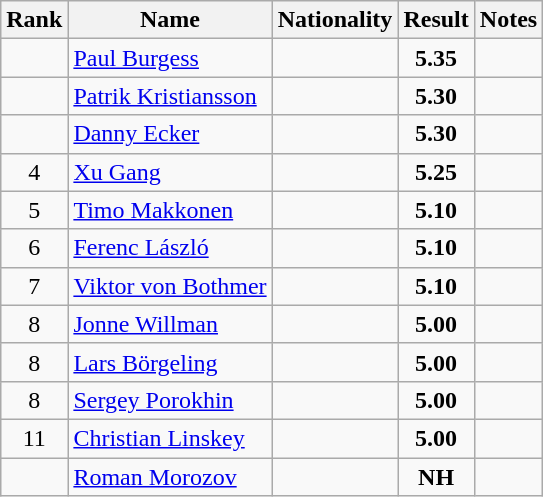<table class="wikitable sortable" style="text-align:center">
<tr>
<th>Rank</th>
<th>Name</th>
<th>Nationality</th>
<th>Result</th>
<th>Notes</th>
</tr>
<tr>
<td></td>
<td align=left><a href='#'>Paul Burgess</a></td>
<td align=left></td>
<td><strong>5.35</strong></td>
<td></td>
</tr>
<tr>
<td></td>
<td align=left><a href='#'>Patrik Kristiansson</a></td>
<td align=left></td>
<td><strong>5.30</strong></td>
<td></td>
</tr>
<tr>
<td></td>
<td align=left><a href='#'>Danny Ecker</a></td>
<td align=left></td>
<td><strong>5.30</strong></td>
<td></td>
</tr>
<tr>
<td>4</td>
<td align=left><a href='#'>Xu Gang</a></td>
<td align=left></td>
<td><strong>5.25</strong></td>
<td></td>
</tr>
<tr>
<td>5</td>
<td align=left><a href='#'>Timo Makkonen</a></td>
<td align=left></td>
<td><strong>5.10</strong></td>
<td></td>
</tr>
<tr>
<td>6</td>
<td align=left><a href='#'>Ferenc László</a></td>
<td align=left></td>
<td><strong>5.10</strong></td>
<td></td>
</tr>
<tr>
<td>7</td>
<td align=left><a href='#'>Viktor von Bothmer</a></td>
<td align=left></td>
<td><strong>5.10</strong></td>
<td></td>
</tr>
<tr>
<td>8</td>
<td align=left><a href='#'>Jonne Willman</a></td>
<td align=left></td>
<td><strong>5.00</strong></td>
<td></td>
</tr>
<tr>
<td>8</td>
<td align=left><a href='#'>Lars Börgeling</a></td>
<td align=left></td>
<td><strong>5.00</strong></td>
<td></td>
</tr>
<tr>
<td>8</td>
<td align=left><a href='#'>Sergey Porokhin</a></td>
<td align=left></td>
<td><strong>5.00</strong></td>
<td></td>
</tr>
<tr>
<td>11</td>
<td align=left><a href='#'>Christian Linskey</a></td>
<td align=left></td>
<td><strong>5.00</strong></td>
<td></td>
</tr>
<tr>
<td></td>
<td align=left><a href='#'>Roman Morozov</a></td>
<td align=left></td>
<td><strong>NH</strong></td>
<td></td>
</tr>
</table>
